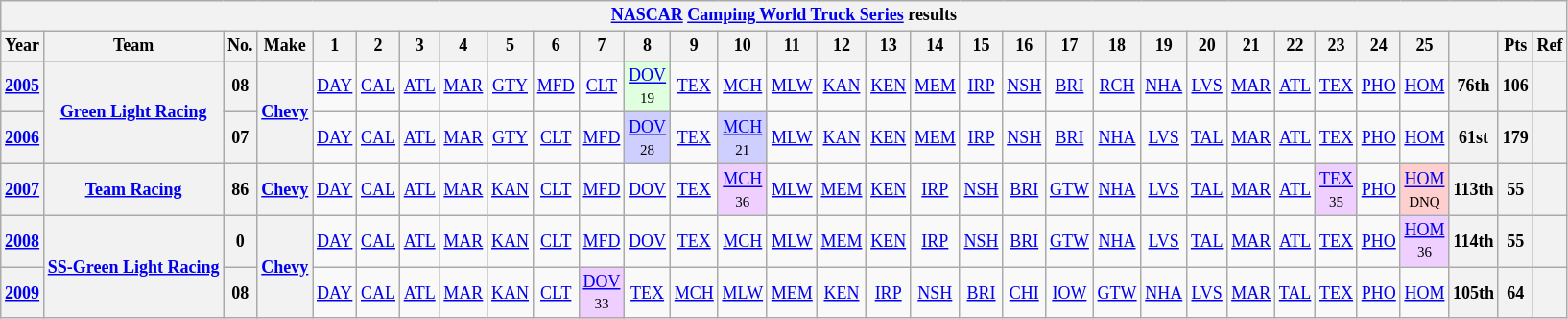<table class="wikitable" style="text-align:center; font-size:75%">
<tr>
<th colspan=45><a href='#'>NASCAR</a> <a href='#'>Camping World Truck Series</a> results</th>
</tr>
<tr>
<th>Year</th>
<th>Team</th>
<th>No.</th>
<th>Make</th>
<th>1</th>
<th>2</th>
<th>3</th>
<th>4</th>
<th>5</th>
<th>6</th>
<th>7</th>
<th>8</th>
<th>9</th>
<th>10</th>
<th>11</th>
<th>12</th>
<th>13</th>
<th>14</th>
<th>15</th>
<th>16</th>
<th>17</th>
<th>18</th>
<th>19</th>
<th>20</th>
<th>21</th>
<th>22</th>
<th>23</th>
<th>24</th>
<th>25</th>
<th></th>
<th>Pts</th>
<th>Ref</th>
</tr>
<tr>
<th><a href='#'>2005</a></th>
<th rowspan=2><a href='#'>Green Light Racing</a></th>
<th>08</th>
<th rowspan=2><a href='#'>Chevy</a></th>
<td><a href='#'>DAY</a></td>
<td><a href='#'>CAL</a></td>
<td><a href='#'>ATL</a></td>
<td><a href='#'>MAR</a></td>
<td><a href='#'>GTY</a></td>
<td><a href='#'>MFD</a></td>
<td><a href='#'>CLT</a></td>
<td style="background:#DFFFDF;"><a href='#'>DOV</a><br><small>19</small></td>
<td><a href='#'>TEX</a></td>
<td><a href='#'>MCH</a></td>
<td><a href='#'>MLW</a></td>
<td><a href='#'>KAN</a></td>
<td><a href='#'>KEN</a></td>
<td><a href='#'>MEM</a></td>
<td><a href='#'>IRP</a></td>
<td><a href='#'>NSH</a></td>
<td><a href='#'>BRI</a></td>
<td><a href='#'>RCH</a></td>
<td><a href='#'>NHA</a></td>
<td><a href='#'>LVS</a></td>
<td><a href='#'>MAR</a></td>
<td><a href='#'>ATL</a></td>
<td><a href='#'>TEX</a></td>
<td><a href='#'>PHO</a></td>
<td><a href='#'>HOM</a></td>
<th>76th</th>
<th>106</th>
<th></th>
</tr>
<tr>
<th><a href='#'>2006</a></th>
<th>07</th>
<td><a href='#'>DAY</a></td>
<td><a href='#'>CAL</a></td>
<td><a href='#'>ATL</a></td>
<td><a href='#'>MAR</a></td>
<td><a href='#'>GTY</a></td>
<td><a href='#'>CLT</a></td>
<td><a href='#'>MFD</a></td>
<td style="background:#CFCFFF;"><a href='#'>DOV</a><br><small>28</small></td>
<td><a href='#'>TEX</a></td>
<td style="background:#CFCFFF;"><a href='#'>MCH</a><br><small>21</small></td>
<td><a href='#'>MLW</a></td>
<td><a href='#'>KAN</a></td>
<td><a href='#'>KEN</a></td>
<td><a href='#'>MEM</a></td>
<td><a href='#'>IRP</a></td>
<td><a href='#'>NSH</a></td>
<td><a href='#'>BRI</a></td>
<td><a href='#'>NHA</a></td>
<td><a href='#'>LVS</a></td>
<td><a href='#'>TAL</a></td>
<td><a href='#'>MAR</a></td>
<td><a href='#'>ATL</a></td>
<td><a href='#'>TEX</a></td>
<td><a href='#'>PHO</a></td>
<td><a href='#'>HOM</a></td>
<th>61st</th>
<th>179</th>
<th></th>
</tr>
<tr>
<th><a href='#'>2007</a></th>
<th><a href='#'>Team Racing</a></th>
<th>86</th>
<th><a href='#'>Chevy</a></th>
<td><a href='#'>DAY</a></td>
<td><a href='#'>CAL</a></td>
<td><a href='#'>ATL</a></td>
<td><a href='#'>MAR</a></td>
<td><a href='#'>KAN</a></td>
<td><a href='#'>CLT</a></td>
<td><a href='#'>MFD</a></td>
<td><a href='#'>DOV</a></td>
<td><a href='#'>TEX</a></td>
<td style="background:#EFCFFF;"><a href='#'>MCH</a><br><small>36</small></td>
<td><a href='#'>MLW</a></td>
<td><a href='#'>MEM</a></td>
<td><a href='#'>KEN</a></td>
<td><a href='#'>IRP</a></td>
<td><a href='#'>NSH</a></td>
<td><a href='#'>BRI</a></td>
<td><a href='#'>GTW</a></td>
<td><a href='#'>NHA</a></td>
<td><a href='#'>LVS</a></td>
<td><a href='#'>TAL</a></td>
<td><a href='#'>MAR</a></td>
<td><a href='#'>ATL</a></td>
<td style="background:#EFCFFF;"><a href='#'>TEX</a><br><small>35</small></td>
<td><a href='#'>PHO</a></td>
<td style="background:#FFCFCF;"><a href='#'>HOM</a><br><small>DNQ</small></td>
<th>113th</th>
<th>55</th>
<th></th>
</tr>
<tr>
<th><a href='#'>2008</a></th>
<th rowspan=2><a href='#'>SS-Green Light Racing</a></th>
<th>0</th>
<th rowspan=2><a href='#'>Chevy</a></th>
<td><a href='#'>DAY</a></td>
<td><a href='#'>CAL</a></td>
<td><a href='#'>ATL</a></td>
<td><a href='#'>MAR</a></td>
<td><a href='#'>KAN</a></td>
<td><a href='#'>CLT</a></td>
<td><a href='#'>MFD</a></td>
<td><a href='#'>DOV</a></td>
<td><a href='#'>TEX</a></td>
<td><a href='#'>MCH</a></td>
<td><a href='#'>MLW</a></td>
<td><a href='#'>MEM</a></td>
<td><a href='#'>KEN</a></td>
<td><a href='#'>IRP</a></td>
<td><a href='#'>NSH</a></td>
<td><a href='#'>BRI</a></td>
<td><a href='#'>GTW</a></td>
<td><a href='#'>NHA</a></td>
<td><a href='#'>LVS</a></td>
<td><a href='#'>TAL</a></td>
<td><a href='#'>MAR</a></td>
<td><a href='#'>ATL</a></td>
<td><a href='#'>TEX</a></td>
<td><a href='#'>PHO</a></td>
<td style="background:#EFCFFF;"><a href='#'>HOM</a><br><small>36</small></td>
<th>114th</th>
<th>55</th>
<th></th>
</tr>
<tr>
<th><a href='#'>2009</a></th>
<th>08</th>
<td><a href='#'>DAY</a></td>
<td><a href='#'>CAL</a></td>
<td><a href='#'>ATL</a></td>
<td><a href='#'>MAR</a></td>
<td><a href='#'>KAN</a></td>
<td><a href='#'>CLT</a></td>
<td style="background:#EFCFFF;"><a href='#'>DOV</a><br><small>33</small></td>
<td><a href='#'>TEX</a></td>
<td><a href='#'>MCH</a></td>
<td><a href='#'>MLW</a></td>
<td><a href='#'>MEM</a></td>
<td><a href='#'>KEN</a></td>
<td><a href='#'>IRP</a></td>
<td><a href='#'>NSH</a></td>
<td><a href='#'>BRI</a></td>
<td><a href='#'>CHI</a></td>
<td><a href='#'>IOW</a></td>
<td><a href='#'>GTW</a></td>
<td><a href='#'>NHA</a></td>
<td><a href='#'>LVS</a></td>
<td><a href='#'>MAR</a></td>
<td><a href='#'>TAL</a></td>
<td><a href='#'>TEX</a></td>
<td><a href='#'>PHO</a></td>
<td><a href='#'>HOM</a></td>
<th>105th</th>
<th>64</th>
<th></th>
</tr>
</table>
